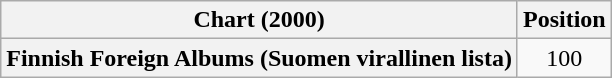<table class="wikitable plainrowheaders" style="text-align:center">
<tr>
<th scope="col">Chart (2000)</th>
<th scope="col">Position</th>
</tr>
<tr>
<th scope="row">Finnish Foreign Albums (Suomen virallinen lista)</th>
<td>100</td>
</tr>
</table>
